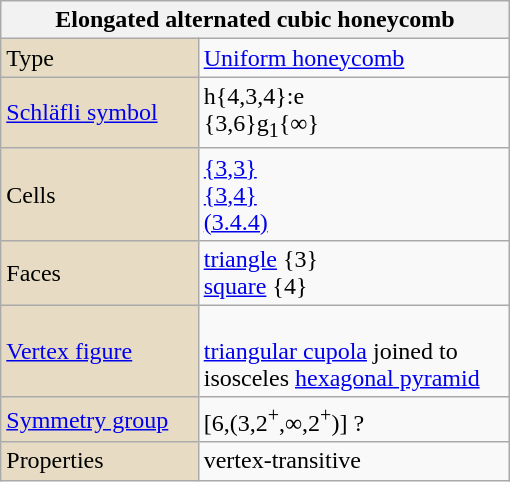<table class="wikitable" align="right" style="margin-left:10px" width="340">
<tr>
<th bgcolor=#e7dcc3 colspan=2>Elongated alternated cubic honeycomb<br></th>
</tr>
<tr>
<td bgcolor=#e7dcc3>Type</td>
<td width=200><a href='#'>Uniform honeycomb</a></td>
</tr>
<tr>
<td bgcolor=#e7dcc3><a href='#'>Schläfli symbol</a></td>
<td>h{4,3,4}:e<br>{3,6}g<sub>1</sub>{∞}</td>
</tr>
<tr>
<td bgcolor=#e7dcc3>Cells</td>
<td><a href='#'>{3,3}</a> <br><a href='#'>{3,4}</a> <br><a href='#'>(3.4.4)</a> </td>
</tr>
<tr>
<td bgcolor=#e7dcc3>Faces</td>
<td><a href='#'>triangle</a> {3}<br><a href='#'>square</a> {4}</td>
</tr>
<tr>
<td bgcolor=#e7dcc3><a href='#'>Vertex figure</a></td>
<td><br><a href='#'>triangular cupola</a> joined to isosceles <a href='#'>hexagonal pyramid</a></td>
</tr>
<tr>
<td bgcolor=#e7dcc3><a href='#'>Symmetry group</a></td>
<td>[6,(3,2<sup>+</sup>,∞,2<sup>+</sup>)] ?</td>
</tr>
<tr>
<td bgcolor=#e7dcc3>Properties</td>
<td>vertex-transitive</td>
</tr>
</table>
